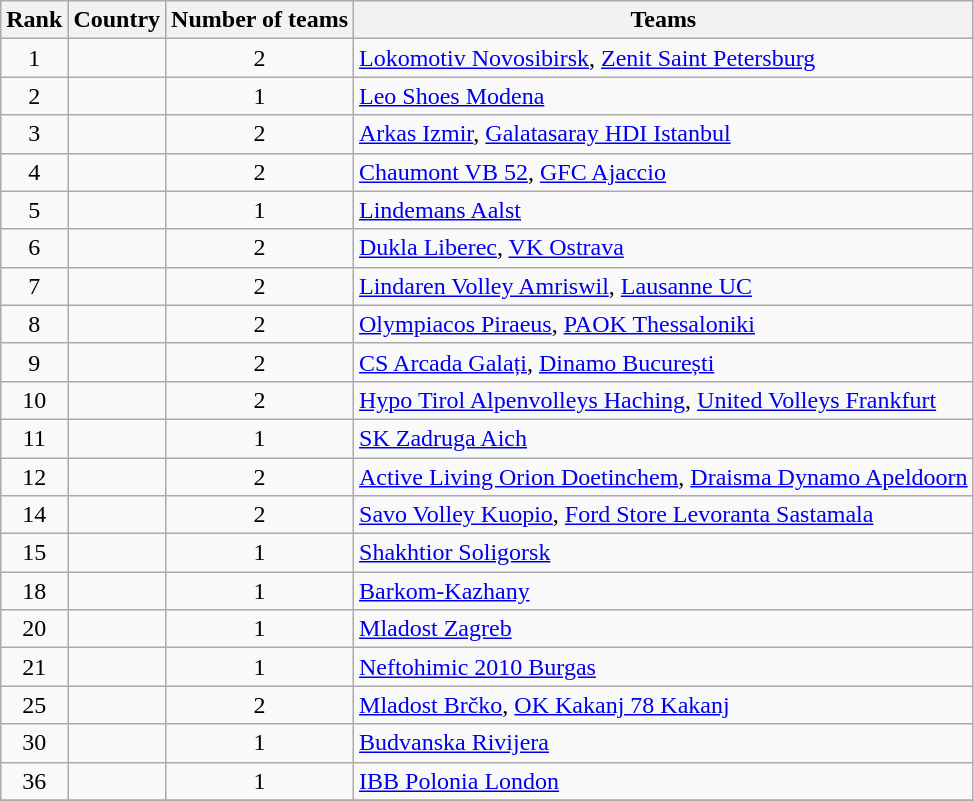<table class="wikitable" style="text-align:left">
<tr>
<th>Rank</th>
<th>Country</th>
<th>Number of teams</th>
<th>Teams</th>
</tr>
<tr>
<td align="center">1</td>
<td></td>
<td align="center">2</td>
<td><a href='#'>Lokomotiv Novosibirsk</a>, <a href='#'>Zenit Saint Petersburg</a></td>
</tr>
<tr>
<td align="center">2</td>
<td></td>
<td align="center">1</td>
<td><a href='#'>Leo Shoes Modena</a></td>
</tr>
<tr>
<td align="center">3</td>
<td></td>
<td align="center">2</td>
<td><a href='#'>Arkas Izmir</a>, <a href='#'>Galatasaray HDI Istanbul</a></td>
</tr>
<tr>
<td align="center">4</td>
<td></td>
<td align="center">2</td>
<td><a href='#'>Chaumont VB 52</a>, <a href='#'>GFC Ajaccio</a></td>
</tr>
<tr>
<td align="center">5</td>
<td></td>
<td align="center">1</td>
<td><a href='#'>Lindemans Aalst</a></td>
</tr>
<tr>
<td align="center">6</td>
<td></td>
<td align="center">2</td>
<td><a href='#'>Dukla Liberec</a>, <a href='#'>VK Ostrava</a></td>
</tr>
<tr>
<td align="center">7</td>
<td></td>
<td align="center">2</td>
<td><a href='#'>Lindaren Volley Amriswil</a>, <a href='#'>Lausanne UC</a></td>
</tr>
<tr>
<td align="center">8</td>
<td></td>
<td align="center">2</td>
<td><a href='#'>Olympiacos Piraeus</a>, <a href='#'>PAOK Thessaloniki</a></td>
</tr>
<tr>
<td align="center">9</td>
<td></td>
<td align="center">2</td>
<td><a href='#'>CS Arcada Galați</a>, <a href='#'>Dinamo București</a></td>
</tr>
<tr>
<td align="center">10</td>
<td></td>
<td align="center">2</td>
<td><a href='#'>Hypo Tirol Alpenvolleys Haching</a>, <a href='#'>United Volleys Frankfurt</a></td>
</tr>
<tr>
<td align="center">11</td>
<td></td>
<td align="center">1</td>
<td><a href='#'>SK Zadruga Aich</a></td>
</tr>
<tr>
<td align="center">12</td>
<td></td>
<td align="center">2</td>
<td><a href='#'>Active Living Orion Doetinchem</a>, <a href='#'>Draisma Dynamo Apeldoorn</a></td>
</tr>
<tr>
<td align="center">14</td>
<td></td>
<td align="center">2</td>
<td><a href='#'>Savo Volley Kuopio</a>, <a href='#'>Ford Store Levoranta Sastamala</a></td>
</tr>
<tr>
<td align="center">15</td>
<td></td>
<td align="center">1</td>
<td><a href='#'>Shakhtior Soligorsk</a></td>
</tr>
<tr>
<td align="center">18</td>
<td></td>
<td align="center">1</td>
<td><a href='#'>Barkom-Kazhany</a></td>
</tr>
<tr>
<td align="center">20</td>
<td></td>
<td align="center">1</td>
<td><a href='#'>Mladost Zagreb</a></td>
</tr>
<tr>
<td align="center">21</td>
<td></td>
<td align="center">1</td>
<td><a href='#'>Neftohimic 2010 Burgas</a></td>
</tr>
<tr>
<td align="center">25</td>
<td></td>
<td align="center">2</td>
<td><a href='#'>Mladost Brčko</a>, <a href='#'>OK Kakanj 78 Kakanj</a></td>
</tr>
<tr>
<td align="center">30</td>
<td></td>
<td align="center">1</td>
<td><a href='#'>Budvanska Rivijera</a></td>
</tr>
<tr>
<td align="center">36</td>
<td></td>
<td align="center">1</td>
<td><a href='#'>IBB Polonia London</a></td>
</tr>
<tr>
</tr>
</table>
